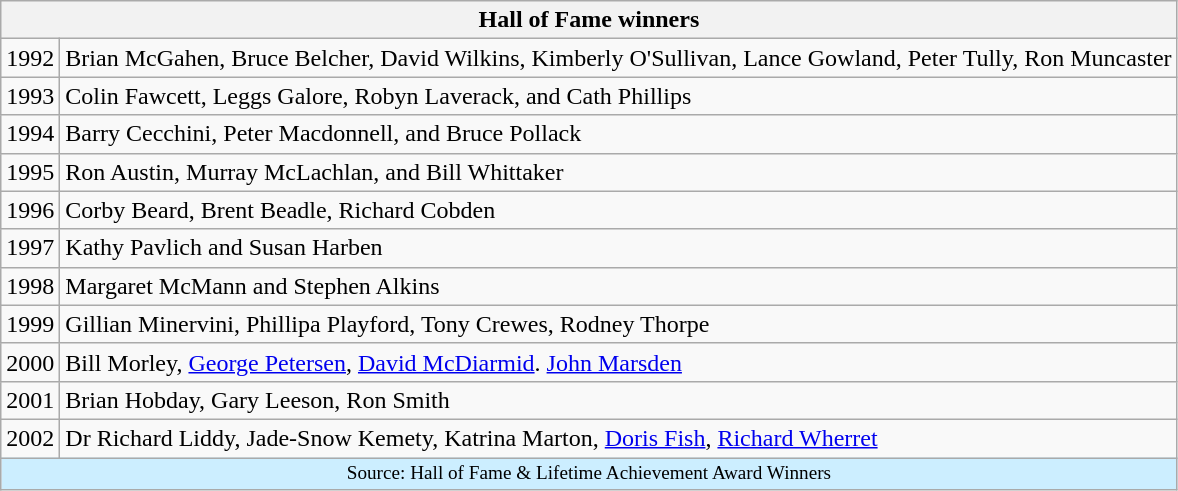<table class="wikitable collapsible collapsed" border="1">
<tr>
<th colspan=2>Hall of Fame winners</th>
</tr>
<tr>
<td>1992</td>
<td>Brian McGahen, Bruce Belcher, David Wilkins, Kimberly O'Sullivan, Lance Gowland, Peter Tully, Ron Muncaster</td>
</tr>
<tr>
<td>1993</td>
<td>Colin Fawcett, Leggs Galore, Robyn Laverack, and Cath Phillips</td>
</tr>
<tr>
<td>1994</td>
<td>Barry Cecchini, Peter Macdonnell, and Bruce Pollack</td>
</tr>
<tr>
<td>1995</td>
<td>Ron Austin, Murray McLachlan, and Bill Whittaker</td>
</tr>
<tr>
<td>1996</td>
<td>Corby Beard, Brent Beadle, Richard Cobden</td>
</tr>
<tr>
<td>1997</td>
<td>Kathy Pavlich and Susan Harben</td>
</tr>
<tr>
<td>1998</td>
<td>Margaret McMann and Stephen Alkins</td>
</tr>
<tr>
<td>1999</td>
<td>Gillian Minervini, Phillipa Playford, Tony Crewes, Rodney Thorpe</td>
</tr>
<tr>
<td>2000</td>
<td>Bill Morley, <a href='#'>George Petersen</a>, <a href='#'>David McDiarmid</a>. <a href='#'>John Marsden</a></td>
</tr>
<tr>
<td>2001</td>
<td>Brian Hobday, Gary Leeson, Ron Smith</td>
</tr>
<tr>
<td>2002</td>
<td>Dr Richard Liddy, Jade-Snow Kemety, Katrina Marton, <a href='#'>Doris Fish</a>, <a href='#'>Richard Wherret</a></td>
</tr>
<tr>
<td colspan="2" style="font-size:80%; background:#cef; text-align:center;">Source: Hall of Fame & Lifetime Achievement Award Winners</td>
</tr>
</table>
